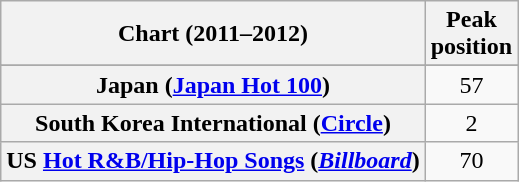<table class="wikitable plainrowheaders sortable" style="text-align:center;">
<tr>
<th scope="col">Chart (2011–2012)</th>
<th scope="col">Peak<br>position</th>
</tr>
<tr>
</tr>
<tr>
</tr>
<tr>
<th scope="row">Japan (<a href='#'>Japan Hot 100</a>)</th>
<td>57</td>
</tr>
<tr>
<th scope="row">South Korea International (<a href='#'>Circle</a>)</th>
<td align="center">2</td>
</tr>
<tr>
<th scope="row">US <a href='#'>Hot R&B/Hip-Hop Songs</a> (<em><a href='#'>Billboard</a></em>)</th>
<td>70</td>
</tr>
</table>
